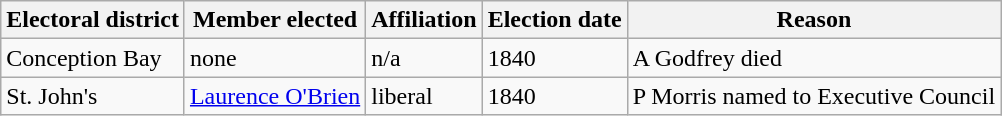<table class="wikitable sortable">
<tr>
<th>Electoral district</th>
<th>Member elected</th>
<th>Affiliation</th>
<th>Election date</th>
<th>Reason</th>
</tr>
<tr>
<td>Conception Bay</td>
<td>none</td>
<td>n/a</td>
<td>1840</td>
<td>A Godfrey died</td>
</tr>
<tr>
<td>St. John's</td>
<td><a href='#'>Laurence O'Brien</a></td>
<td>liberal</td>
<td>1840</td>
<td>P Morris named to Executive Council</td>
</tr>
</table>
